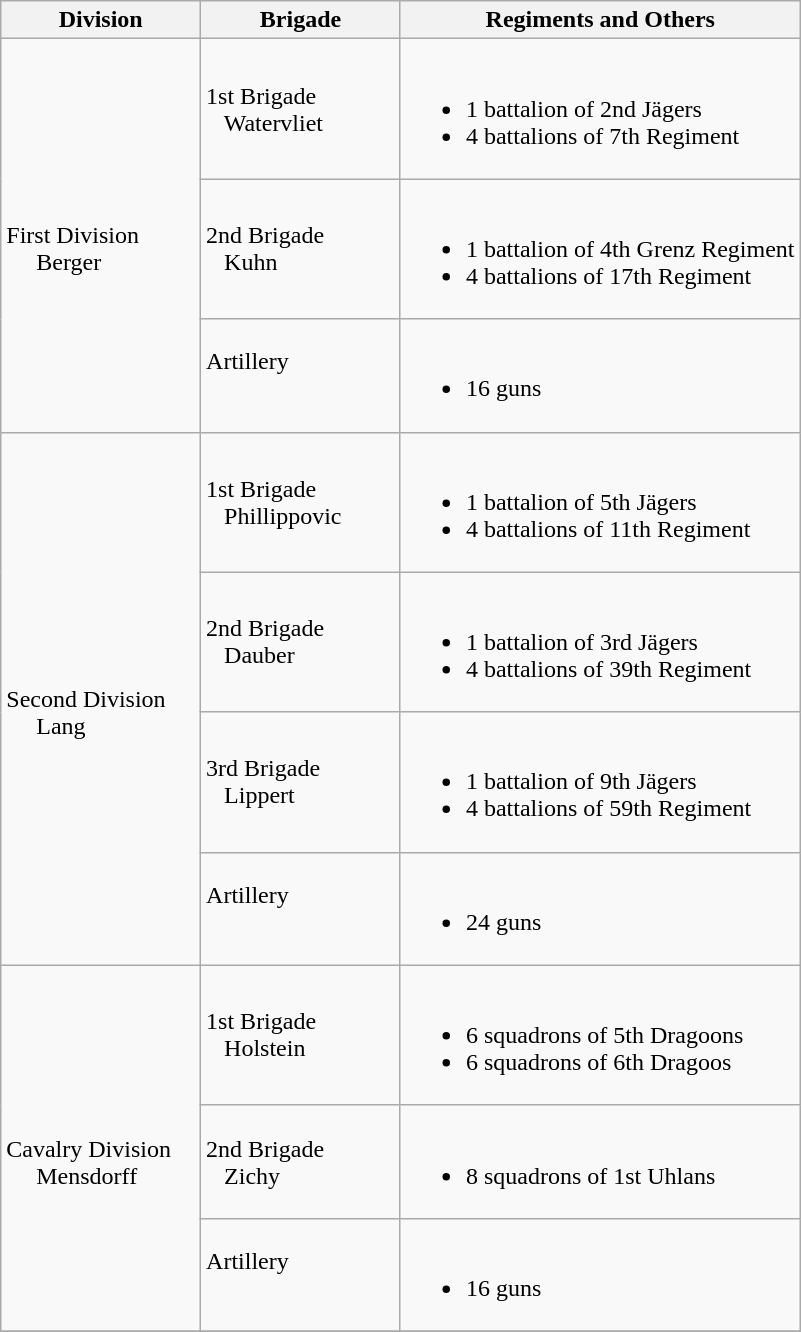<table class="wikitable">
<tr>
<th width=25%>Division</th>
<th width=25%>Brigade</th>
<th>Regiments and Others</th>
</tr>
<tr>
<td rowspan=3><br>First Division
<br>    
Berger</td>
<td>1st Brigade<br>  
Watervliet</td>
<td><br><ul><li>1 battalion of 2nd Jägers</li><li>4 battalions of 7th Regiment</li></ul></td>
</tr>
<tr>
<td>2nd Brigade<br>  
Kuhn</td>
<td><br><ul><li>1 battalion of 4th Grenz Regiment</li><li>4 battalions of 17th Regiment</li></ul></td>
</tr>
<tr>
<td>Artillery<br>  </td>
<td><br><ul><li>16 guns</li></ul></td>
</tr>
<tr>
<td rowspan=4><br>Second Division
<br>    
Lang</td>
<td>1st Brigade<br>  
Phillippovic</td>
<td><br><ul><li>1 battalion of 5th Jägers</li><li>4 battalions of 11th Regiment</li></ul></td>
</tr>
<tr>
<td>2nd Brigade<br>  
Dauber</td>
<td><br><ul><li>1 battalion of 3rd Jägers</li><li>4 battalions of 39th Regiment</li></ul></td>
</tr>
<tr>
<td>3rd Brigade<br>  
Lippert</td>
<td><br><ul><li>1 battalion of 9th Jägers</li><li>4 battalions of 59th Regiment</li></ul></td>
</tr>
<tr>
<td>Artillery<br>  </td>
<td><br><ul><li>24 guns</li></ul></td>
</tr>
<tr>
<td rowspan=3><br>Cavalry Division
<br>    
Mensdorff</td>
<td>1st Brigade<br>  
Holstein</td>
<td><br><ul><li>6 squadrons of 5th Dragoons</li><li>6 squadrons of 6th Dragoos</li></ul></td>
</tr>
<tr>
<td>2nd Brigade<br>  
Zichy</td>
<td><br><ul><li>8 squadrons of 1st Uhlans</li></ul></td>
</tr>
<tr>
<td>Artillery<br>  </td>
<td><br><ul><li>16 guns</li></ul></td>
</tr>
<tr>
</tr>
</table>
